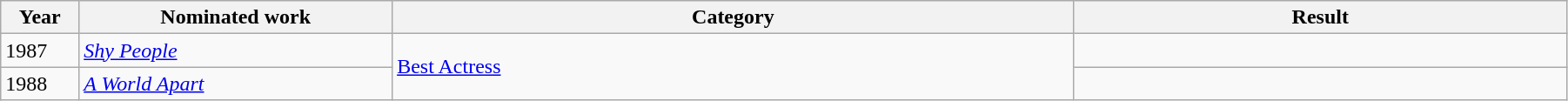<table width="95%" class=wikitable sortable">
<tr>
<th width="5%">Year</th>
<th width="20%">Nominated work</th>
<th width="40">Category</th>
<th width="10">Result</th>
</tr>
<tr>
<td>1987</td>
<td><em><a href='#'>Shy People</a></em></td>
<td rowspan="2"><a href='#'>Best Actress</a></td>
<td></td>
</tr>
<tr>
<td>1988</td>
<td><em><a href='#'>A World Apart</a></em></td>
<td></td>
</tr>
</table>
